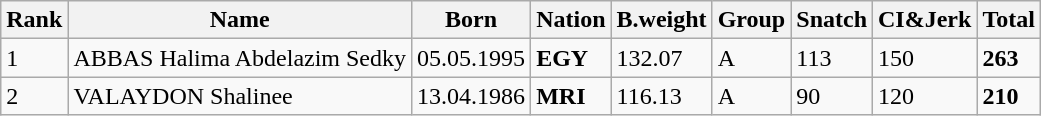<table class="wikitable">
<tr>
<th>Rank</th>
<th>Name</th>
<th>Born</th>
<th>Nation</th>
<th>B.weight</th>
<th>Group</th>
<th>Snatch</th>
<th>CI&Jerk</th>
<th>Total</th>
</tr>
<tr>
<td>1</td>
<td>ABBAS Halima Abdelazim Sedky</td>
<td>05.05.1995</td>
<td><strong>EGY</strong></td>
<td>132.07</td>
<td>A</td>
<td>113</td>
<td>150</td>
<td><strong>263</strong></td>
</tr>
<tr>
<td>2</td>
<td>VALAYDON Shalinee</td>
<td>13.04.1986</td>
<td><strong>MRI</strong></td>
<td>116.13</td>
<td>A</td>
<td>90</td>
<td>120</td>
<td><strong>210</strong></td>
</tr>
</table>
